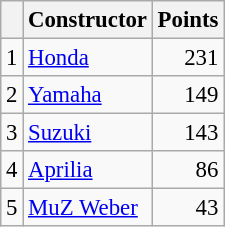<table class="wikitable" style="font-size: 95%;">
<tr>
<th></th>
<th>Constructor</th>
<th>Points</th>
</tr>
<tr>
<td align=center>1</td>
<td> <a href='#'>Honda</a></td>
<td align=right>231</td>
</tr>
<tr>
<td align=center>2</td>
<td> <a href='#'>Yamaha</a></td>
<td align=right>149</td>
</tr>
<tr>
<td align=center>3</td>
<td> <a href='#'>Suzuki</a></td>
<td align=right>143</td>
</tr>
<tr>
<td align=center>4</td>
<td> <a href='#'>Aprilia</a></td>
<td align=right>86</td>
</tr>
<tr>
<td align=center>5</td>
<td> <a href='#'>MuZ Weber</a></td>
<td align=right>43</td>
</tr>
</table>
